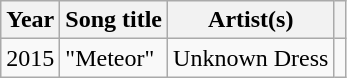<table class="wikitable plainrowheaders sortable">
<tr>
<th scope="col">Year</th>
<th scope="col">Song title</th>
<th>Artist(s)</th>
<th scope="col" class="unsortable"></th>
</tr>
<tr>
<td>2015</td>
<td>"Meteor"</td>
<td>Unknown Dress</td>
<td></td>
</tr>
</table>
